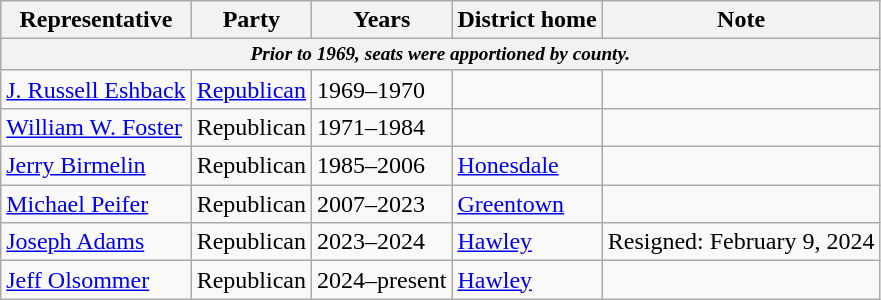<table class=wikitable>
<tr valign=bottom>
<th>Representative</th>
<th>Party</th>
<th>Years</th>
<th>District home</th>
<th>Note</th>
</tr>
<tr>
<th colspan=5 style="font-size: 80%;"><em>Prior to 1969, seats were apportioned by county.</em></th>
</tr>
<tr>
<td><a href='#'>J. Russell Eshback</a></td>
<td><a href='#'>Republican</a></td>
<td>1969–1970</td>
<td></td>
<td></td>
</tr>
<tr>
<td><a href='#'>William W. Foster</a></td>
<td>Republican</td>
<td>1971–1984</td>
<td></td>
<td></td>
</tr>
<tr>
<td><a href='#'>Jerry Birmelin</a></td>
<td>Republican</td>
<td>1985–2006</td>
<td><a href='#'>Honesdale</a></td>
<td></td>
</tr>
<tr>
<td><a href='#'>Michael Peifer</a></td>
<td>Republican</td>
<td>2007–2023</td>
<td><a href='#'>Greentown</a></td>
<td></td>
</tr>
<tr>
<td><a href='#'>Joseph Adams</a></td>
<td>Republican</td>
<td>2023–2024</td>
<td><a href='#'>Hawley</a></td>
<td>Resigned: February 9, 2024</td>
</tr>
<tr>
<td><a href='#'>Jeff Olsommer</a></td>
<td>Republican</td>
<td>2024–present</td>
<td><a href='#'>Hawley</a></td>
<td></td>
</tr>
</table>
